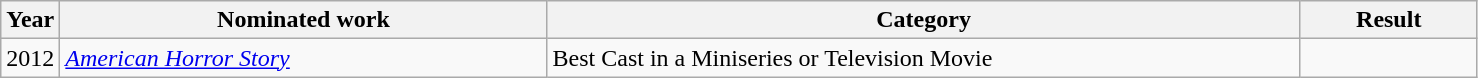<table class=wikitable>
<tr>
<th width=4%>Year</th>
<th width=33%>Nominated work</th>
<th width=51%>Category</th>
<th width=12%>Result</th>
</tr>
<tr>
<td>2012</td>
<td><em><a href='#'>American Horror Story</a></em></td>
<td>Best Cast in a Miniseries or Television Movie</td>
<td></td>
</tr>
</table>
